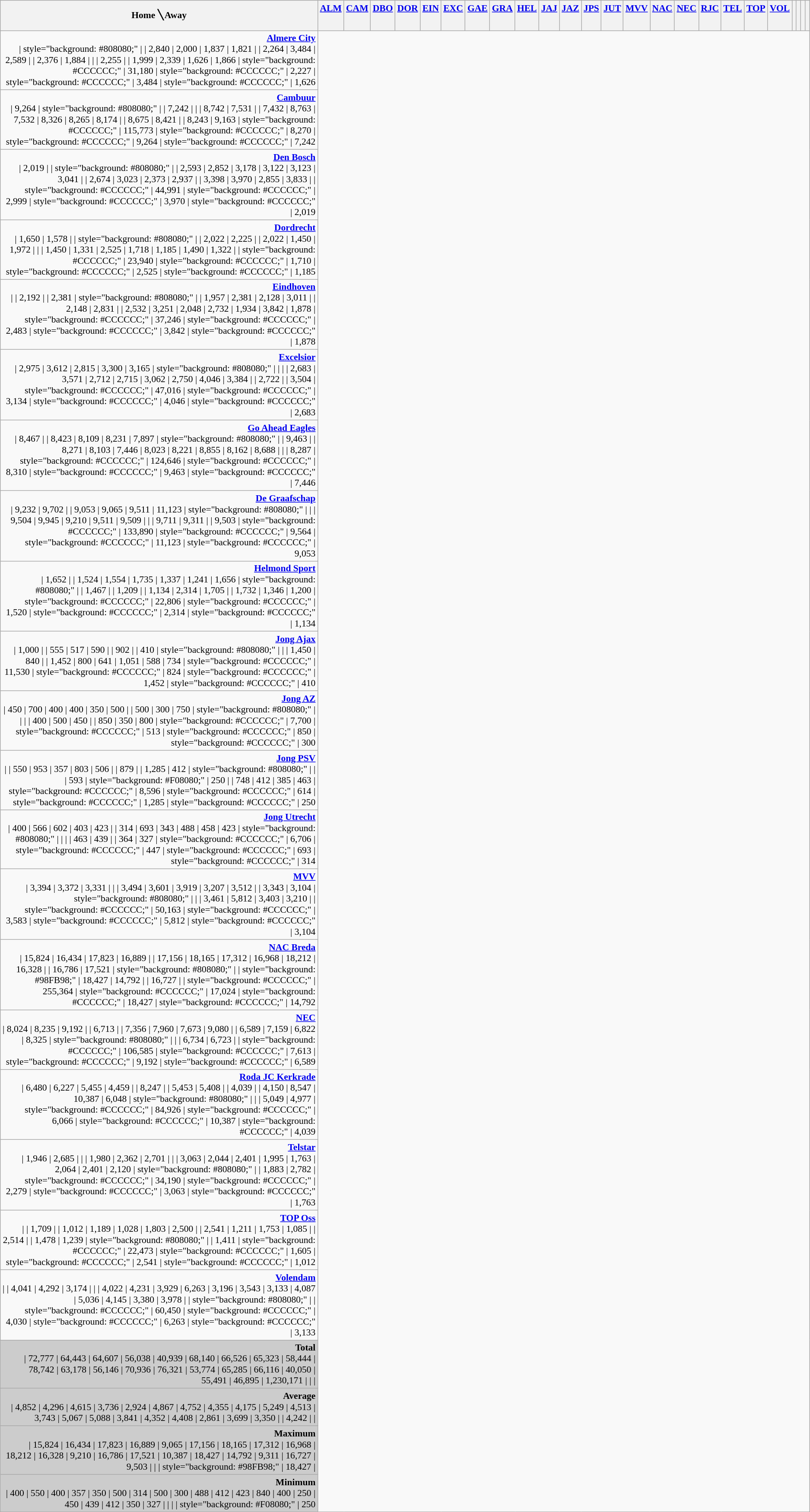<table class="wikitable sortable" style="font-size: 90%; text-align: center;">
<tr>
<th rowspan="2">Home ╲ Away</th>
<th style="border-bottom: none;"><a href='#'>ALM</a></th>
<th style="border-bottom: none;"><a href='#'>CAM</a></th>
<th style="border-bottom: none;"><a href='#'>DBO</a></th>
<th style="border-bottom: none;"><a href='#'>DOR</a></th>
<th style="border-bottom: none;"><a href='#'>EIN</a></th>
<th style="border-bottom: none;"><a href='#'>EXC</a></th>
<th style="border-bottom: none;"><a href='#'>GAE</a></th>
<th style="border-bottom: none;"><a href='#'>GRA</a></th>
<th style="border-bottom: none;"><a href='#'>HEL</a></th>
<th style="border-bottom: none;"><a href='#'>JAJ</a></th>
<th style="border-bottom: none;"><a href='#'>JAZ</a></th>
<th style="border-bottom: none;"><a href='#'>JPS</a></th>
<th style="border-bottom: none;"><a href='#'>JUT</a></th>
<th style="border-bottom: none;"><a href='#'>MVV</a></th>
<th style="border-bottom: none;"><a href='#'>NAC</a></th>
<th style="border-bottom: none;"><a href='#'>NEC</a></th>
<th style="border-bottom: none;"><a href='#'>RJC</a></th>
<th style="border-bottom: none;"><a href='#'>TEL</a></th>
<th style="border-bottom: none;"><a href='#'>TOP</a></th>
<th style="border-bottom: none;"><a href='#'>VOL</a></th>
<th style="border-bottom: none;"></th>
<th style="border-bottom: none;"></th>
<th style="border-bottom: none;"></th>
<th style="border-bottom: none;"></th>
</tr>
<tr>
<th style="height: 1.2ex; border-top: none;"> </th>
<th style="border-top: none;"></th>
<th style="border-top: none;"></th>
<th style="border-top: none;"></th>
<th style="border-top: none;"></th>
<th style="border-top: none;"></th>
<th style="border-top: none;"></th>
<th style="border-top: none;"></th>
<th style="border-top: none;"></th>
<th style="border-top: none;"></th>
<th style="border-top: none;"></th>
<th style="border-top: none;"></th>
<th style="border-top: none;"></th>
<th style="border-top: none;"></th>
<th style="border-top: none;"></th>
<th style="border-top: none;"></th>
<th style="border-top: none;"></th>
<th style="border-top: none;"></th>
<th style="border-top: none;"></th>
<th style="border-top: none;"></th>
<th style="border-top: none;"></th>
<th style="border-top: none;"></th>
<th style="border-top: none;"></th>
<th style="border-top: none;"></th>
</tr>
<tr>
<td style="text-align: right;"><strong><a href='#'>Almere City</a></strong><br> | style="background: #808080;" |
 | 2,840
 | 2,000
 | 1,837
 | 1,821
 |
 | 2,264
 | 3,484
 | 2,589
 |
 | 2,376
 | 1,884
 |
 |
 | 2,255
 |
 | 1,999
 | 2,339
 | 1,626
 | 1,866
 | style="background: #CCCCCC;" | 31,180
 | style="background: #CCCCCC;" | 2,227
 | style="background: #CCCCCC;" | 3,484
 | style="background: #CCCCCC;" | 1,626</td>
</tr>
<tr>
<td style="text-align: right;"><strong><a href='#'>Cambuur</a></strong><br> | 9,264
 | style="background: #808080;" |
 | 7,242
 |
 |
 | 8,742
 | 7,531
 |
 | 7,432
 | 8,763
 | 7,532
 | 8,326
 | 8,265
 | 8,174
 |
 | 8,675
 | 8,421
 |
 | 8,243
 | 9,163
 | style="background: #CCCCCC;" | 115,773
 | style="background: #CCCCCC;" | 8,270
 | style="background: #CCCCCC;" | 9,264
 | style="background: #CCCCCC;" | 7,242</td>
</tr>
<tr>
<td style="text-align: right;"><strong><a href='#'>Den Bosch</a></strong><br> | 2,019
 |
 | style="background: #808080;" |
 | 2,593
 | 2,852
 | 3,178
 | 3,122
 | 3,123
 | 3,041
 |
 | 2,674
 | 3,023
 | 2,373
 | 2,937
 |
 | 3,398
 | 3,970
 | 2,855
 | 3,833
 |
 | style="background: #CCCCCC;" | 44,991
 | style="background: #CCCCCC;" | 2,999
 | style="background: #CCCCCC;" | 3,970
 | style="background: #CCCCCC;" | 2,019</td>
</tr>
<tr>
<td style="text-align: right;"><strong><a href='#'>Dordrecht</a></strong><br> | 1,650
 | 1,578
 |
 | style="background: #808080;" |
 | 2,022
 | 2,225
 |
 | 2,022
 | 1,450
 | 1,972
 |
 |
 | 1,450
 | 1,331
 | 2,525
 | 1,718
 | 1,185
 | 1,490
 | 1,322
 |
 | style="background: #CCCCCC;" | 23,940
 | style="background: #CCCCCC;" | 1,710
 | style="background: #CCCCCC;" | 2,525
 | style="background: #CCCCCC;" | 1,185</td>
</tr>
<tr>
<td style="text-align: right;"><strong><a href='#'>Eindhoven</a></strong><br> |
 | 2,192
 |
 | 2,381
 | style="background: #808080;" |
 | 1,957
 | 2,381
 | 2,128
 | 3,011
 |
 | 2,148
 | 2,831
 |
 | 2,532
 | 3,251
 | 2,048
 | 2,732
 | 1,934
 | 3,842
 | 1,878
 | style="background: #CCCCCC;" | 37,246
 | style="background: #CCCCCC;" | 2,483
 | style="background: #CCCCCC;" | 3,842
 | style="background: #CCCCCC;" | 1,878</td>
</tr>
<tr>
<td style="text-align: right;"><strong><a href='#'>Excelsior</a></strong><br> | 2,975
 | 3,612
 | 2,815
 | 3,300
 | 3,165
 | style="background: #808080;" |
 |
 |
 | 2,683
 | 3,571
 | 2,712
 | 2,715
 | 3,062
 | 2,750
 | 4,046
 | 3,384
 |
 | 2,722
 |
 | 3,504
 | style="background: #CCCCCC;" | 47,016
 | style="background: #CCCCCC;" | 3,134
 | style="background: #CCCCCC;" | 4,046
 | style="background: #CCCCCC;" | 2,683</td>
</tr>
<tr>
<td style="text-align: right;"><strong><a href='#'>Go Ahead Eagles</a></strong><br> | 8,467
 |
 | 8,423
 | 8,109
 | 8,231
 | 7,897
 | style="background: #808080;" |
 | 9,463
 |
 | 8,271
 | 8,103
 | 7,446
 | 8,023
 | 8,221
 | 8,855
 | 8,162
 | 8,688
 |
 |
 | 8,287
 | style="background: #CCCCCC;" | 124,646
 | style="background: #CCCCCC;" | 8,310
 | style="background: #CCCCCC;" | 9,463
 | style="background: #CCCCCC;" | 7,446</td>
</tr>
<tr>
<td style="text-align: right;"><strong><a href='#'>De Graafschap</a></strong><br> | 9,232
 | 9,702
 |
 | 9,053
 | 9,065
 | 9,511
 | 11,123
 | style="background: #808080;" |
 |
 | 9,504
 | 9,945
 | 9,210
 | 9,511
 | 9,509
 |
 |
 | 9,711
 | 9,311
 |
 | 9,503
 | style="background: #CCCCCC;" | 133,890
 | style="background: #CCCCCC;" | 9,564
 | style="background: #CCCCCC;" | 11,123
 | style="background: #CCCCCC;" | 9,053</td>
</tr>
<tr>
<td style="text-align: right;"><strong><a href='#'>Helmond Sport</a></strong><br> | 1,652
 |
 | 1,524
 | 1,554
 | 1,735
 | 1,337
 | 1,241
 | 1,656
 | style="background: #808080;" |
 | 1,467
 |
 | 1,209
 |
 | 1,134
 | 2,314
 | 1,705
 |
 | 1,732
 | 1,346
 | 1,200
 | style="background: #CCCCCC;" | 22,806
 | style="background: #CCCCCC;" | 1,520
 | style="background: #CCCCCC;" | 2,314
 | style="background: #CCCCCC;" | 1,134</td>
</tr>
<tr>
<td style="text-align: right;"><strong><a href='#'>Jong Ajax</a></strong><br> | 1,000
 |
 | 555
 | 517
 | 590
 |
 | 902
 |
 | 410
 | style="background: #808080;" |
 |
 | 1,450
 | 840
 |
 | 1,452
 | 800
 | 641
 | 1,051
 | 588
 | 734
 | style="background: #CCCCCC;" | 11,530
 | style="background: #CCCCCC;" | 824
 | style="background: #CCCCCC;" | 1,452
 | style="background: #CCCCCC;" | 410</td>
</tr>
<tr>
<td style="text-align: right;"><strong><a href='#'>Jong AZ</a></strong><br> | 450
 | 700
 | 400
 | 400
 | 350
 | 500
 |
 | 500
 | 300
 | 750
 | style="background: #808080;" |
 |
 |
 | 400
 | 500
 | 450
 |
 | 850
 | 350
 | 800
 | style="background: #CCCCCC;" | 7,700
 | style="background: #CCCCCC;" | 513
 | style="background: #CCCCCC;" | 850
 | style="background: #CCCCCC;" | 300</td>
</tr>
<tr>
<td style="text-align: right;"><strong><a href='#'>Jong PSV</a></strong><br> |
 | 550
 | 953
 | 357
 | 803
 | 506
 |
 | 879
 |
 | 1,285
 | 412
 | style="background: #808080;" |
 |
 | 593
 | style="background: #F08080;" | 250
 |
 | 748
 | 412
 | 385
 | 463
 | style="background: #CCCCCC;" | 8,596
 | style="background: #CCCCCC;" | 614
 | style="background: #CCCCCC;" | 1,285
 | style="background: #CCCCCC;" | 250</td>
</tr>
<tr>
<td style="text-align: right;"><strong><a href='#'>Jong Utrecht</a></strong><br> | 400
 | 566
 | 602
 | 403
 | 423
 |
 | 314
 | 693
 | 343
 | 488
 | 458
 | 423
 | style="background: #808080;" |
 |
 |
 | 463
 | 439
 |
 | 364
 | 327
 | style="background: #CCCCCC;" | 6,706
 | style="background: #CCCCCC;" | 447
 | style="background: #CCCCCC;" | 693
 | style="background: #CCCCCC;" | 314</td>
</tr>
<tr>
<td style="text-align: right;"><strong><a href='#'>MVV</a></strong><br> | 3,394
 | 3,372
 | 3,331
 |
 |
 | 3,494
 | 3,601
 | 3,919
 | 3,207
 | 3,512
 |
 | 3,343
 | 3,104
 | style="background: #808080;" |
 |
 | 3,461
 | 5,812
 | 3,403
 | 3,210
 |
 | style="background: #CCCCCC;" | 50,163
 | style="background: #CCCCCC;" | 3,583
 | style="background: #CCCCCC;" | 5,812
 | style="background: #CCCCCC;" | 3,104</td>
</tr>
<tr>
<td style="text-align: right;"><strong><a href='#'>NAC Breda</a></strong><br> | 15,824
 | 16,434
 | 17,823
 | 16,889
 |
 | 17,156
 | 18,165
 | 17,312
 | 16,968
 | 18,212
 | 16,328
 |
 | 16,786
 | 17,521
 | style="background: #808080;" |
 | style="background: #98FB98;" | 18,427
 | 14,792
 |
 | 16,727
 |
 | style="background: #CCCCCC;" | 255,364
 | style="background: #CCCCCC;" | 17,024
 | style="background: #CCCCCC;" | 18,427
 | style="background: #CCCCCC;" | 14,792</td>
</tr>
<tr>
<td style="text-align: right;"><strong><a href='#'>NEC</a></strong><br> | 8,024
 | 8,235
 | 9,192
 |
 | 6,713
 |
 | 7,356
 | 7,960
 | 7,673
 | 9,080
 |
 | 6,589
 | 7,159
 | 6,822
 | 8,325
 | style="background: #808080;" |
 |
 | 6,734
 | 6,723
 |
 | style="background: #CCCCCC;" | 106,585
 | style="background: #CCCCCC;" | 7,613
 | style="background: #CCCCCC;" | 9,192
 | style="background: #CCCCCC;" | 6,589</td>
</tr>
<tr>
<td style="text-align: right;"><strong><a href='#'>Roda JC Kerkrade</a></strong><br> | 6,480
 | 6,227
 | 5,455
 | 4,459
 |
 | 8,247
 |
 | 5,453
 | 5,408
 |
 | 4,039
 |
 | 4,150
 | 8,547
 | 10,387
 | 6,048
 | style="background: #808080;" |
 |
 | 5,049
 | 4,977
 | style="background: #CCCCCC;" | 84,926
 | style="background: #CCCCCC;" | 6,066
 | style="background: #CCCCCC;" | 10,387
 | style="background: #CCCCCC;" | 4,039</td>
</tr>
<tr>
<td style="text-align: right;"><strong><a href='#'>Telstar</a></strong><br> | 1,946
 | 2,685
 |
 |
 | 1,980
 | 2,362
 | 2,701
 |
 |
 | 3,063
 | 2,044
 | 2,401
 | 1,995
 | 1,763
 | 2,064
 | 2,401
 | 2,120
 | style="background: #808080;" |
 | 1,883
 | 2,782
 | style="background: #CCCCCC;" | 34,190
 | style="background: #CCCCCC;" | 2,279
 | style="background: #CCCCCC;" | 3,063
 | style="background: #CCCCCC;" | 1,763</td>
</tr>
<tr>
<td style="text-align: right;"><strong><a href='#'>TOP Oss</a></strong><br> |
 | 1,709
 |
 | 1,012
 | 1,189
 | 1,028
 | 1,803
 | 2,500
 |
 | 2,541
 | 1,211
 | 1,753
 | 1,085
 |
 | 2,514
 |
 | 1,478
 | 1,239
 | style="background: #808080;" |
 | 1,411
 | style="background: #CCCCCC;" | 22,473
 | style="background: #CCCCCC;" | 1,605
 | style="background: #CCCCCC;" | 2,541
 | style="background: #CCCCCC;" | 1,012</td>
</tr>
<tr>
<td style="text-align: right;"><strong><a href='#'>Volendam</a></strong><br> |
 | 4,041
 | 4,292
 | 3,174
 |
 |
 | 4,022
 | 4,231
 | 3,929
 | 6,263
 | 3,196
 | 3,543
 | 3,133
 | 4,087
 | 5,036
 | 4,145
 | 3,380
 | 3,978
 |
 | style="background: #808080;" |
 | style="background: #CCCCCC;" | 60,450
 | style="background: #CCCCCC;" | 4,030
 | style="background: #CCCCCC;" | 6,263
 | style="background: #CCCCCC;" | 3,133</td>
</tr>
<tr style="background: #CCCCCC;" class="sortbottom">
<td style="text-align: right;"><strong>Total</strong><br> | 72,777
 | 64,443
 | 64,607
 | 56,038
 | 40,939
 | 68,140
 | 66,526
 | 65,323
 | 58,444
 | 78,742
 | 63,178
 | 56,146
 | 70,936
 | 76,321
 | 53,774
 | 65,285
 | 66,116
 | 40,050
 | 55,491
 | 46,895
 | 1,230,171
 |
 |
 |</td>
</tr>
<tr style="background: #CCCCCC;" class="sortbottom">
<td style="text-align: right;"><strong>Average</strong><br> | 4,852
 | 4,296
 | 4,615
 | 3,736
 | 2,924
 | 4,867
 | 4,752
 | 4,355
 | 4,175
 | 5,249
 | 4,513
 | 3,743
 | 5,067
 | 5,088
 | 3,841
 | 4,352
 | 4,408
 | 2,861
 | 3,699
 | 3,350
 |
 | 4,242
 |
 |</td>
</tr>
<tr style="background: #CCCCCC;" class="sortbottom">
<td style="text-align: right;"><strong>Maximum</strong><br> | 15,824
 | 16,434
 | 17,823
 | 16,889
 | 9,065
 | 17,156
 | 18,165
 | 17,312
 | 16,968
 | 18,212
 | 16,328
 | 9,210
 | 16,786
 | 17,521
 | 10,387
 | 18,427
 | 14,792
 | 9,311
 | 16,727
 | 9,503
 |
 |
 | style="background: #98FB98;" | 18,427
 |</td>
</tr>
<tr style="background: #CCCCCC;" class="sortbottom">
<td style="text-align: right;"><strong>Minimum</strong><br> | 400
 | 550
 | 400
 | 357
 | 350
 | 500
 | 314
 | 500
 | 300
 | 488
 | 412
 | 423
 | 840
 | 400
 | 250
 | 450
 | 439
 | 412
 | 350
 | 327
 |
 |
 |
 | style="background: #F08080;" | 250</td>
</tr>
</table>
